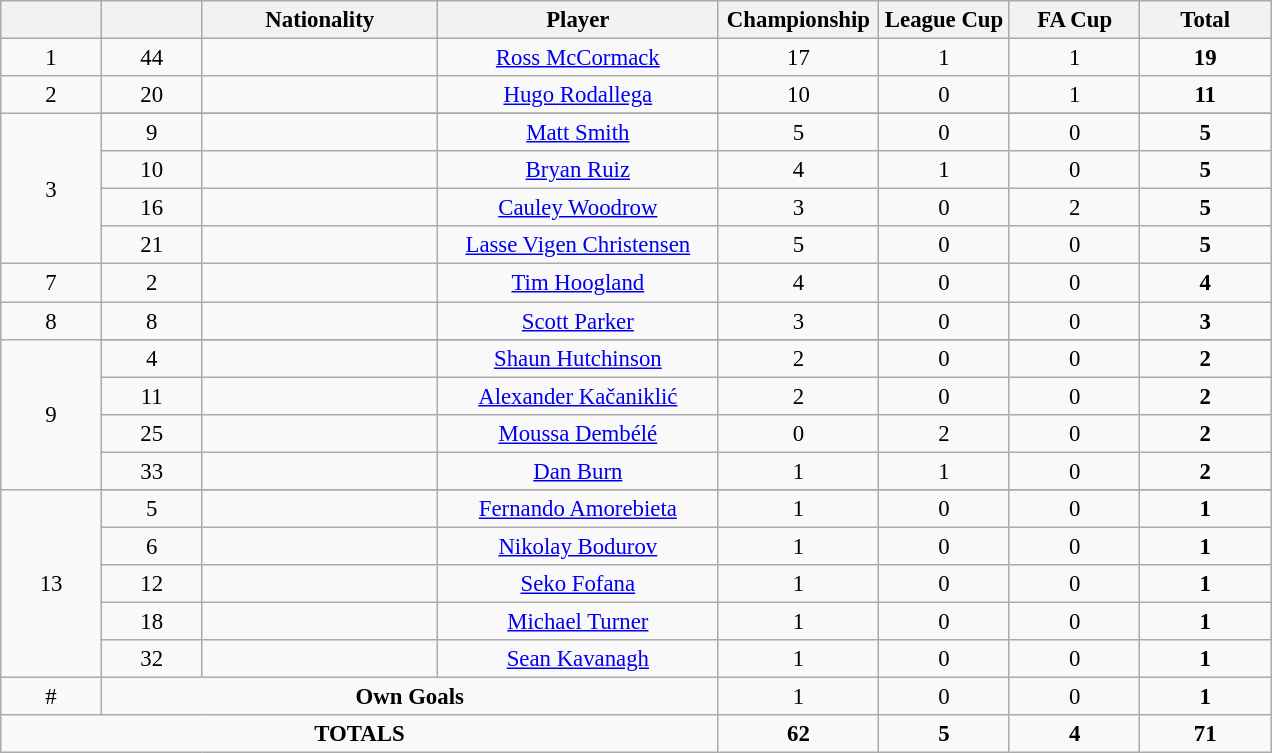<table class="wikitable" style="font-size: 95%; text-align: center;">
<tr>
<th width=60></th>
<th width=60></th>
<th width=150>Nationality</th>
<th width=180>Player</th>
<th width=100>Championship</th>
<th width=80>League Cup</th>
<th width=80>FA Cup</th>
<th width=80>Total</th>
</tr>
<tr>
<td>1</td>
<td>44</td>
<td></td>
<td><a href='#'>Ross McCormack</a></td>
<td>17</td>
<td>1</td>
<td>1</td>
<td><strong>19</strong></td>
</tr>
<tr>
<td>2</td>
<td>20</td>
<td></td>
<td><a href='#'>Hugo Rodallega</a></td>
<td>10</td>
<td>0</td>
<td>1</td>
<td><strong>11</strong></td>
</tr>
<tr>
<td rowspan="5">3</td>
</tr>
<tr>
<td>9</td>
<td></td>
<td><a href='#'>Matt Smith</a></td>
<td>5</td>
<td>0</td>
<td>0</td>
<td><strong>5</strong></td>
</tr>
<tr>
<td>10</td>
<td></td>
<td><a href='#'>Bryan Ruiz</a></td>
<td>4</td>
<td>1</td>
<td>0</td>
<td><strong>5</strong></td>
</tr>
<tr>
<td>16</td>
<td></td>
<td><a href='#'>Cauley Woodrow</a></td>
<td>3</td>
<td>0</td>
<td>2</td>
<td><strong>5</strong></td>
</tr>
<tr>
<td>21</td>
<td></td>
<td><a href='#'>Lasse Vigen Christensen</a></td>
<td>5</td>
<td>0</td>
<td>0</td>
<td><strong>5</strong></td>
</tr>
<tr>
<td>7</td>
<td>2</td>
<td></td>
<td><a href='#'>Tim Hoogland</a></td>
<td>4</td>
<td>0</td>
<td>0</td>
<td><strong>4</strong></td>
</tr>
<tr>
<td>8</td>
<td>8</td>
<td></td>
<td><a href='#'>Scott Parker</a></td>
<td>3</td>
<td>0</td>
<td>0</td>
<td><strong>3</strong></td>
</tr>
<tr>
<td rowspan="5">9</td>
</tr>
<tr>
<td>4</td>
<td></td>
<td><a href='#'>Shaun Hutchinson</a></td>
<td>2</td>
<td>0</td>
<td>0</td>
<td><strong>2</strong></td>
</tr>
<tr>
<td>11</td>
<td></td>
<td><a href='#'>Alexander Kačaniklić</a></td>
<td>2</td>
<td>0</td>
<td>0</td>
<td><strong>2</strong></td>
</tr>
<tr>
<td>25</td>
<td></td>
<td><a href='#'>Moussa Dembélé</a></td>
<td>0</td>
<td>2</td>
<td>0</td>
<td><strong>2</strong></td>
</tr>
<tr>
<td>33</td>
<td></td>
<td><a href='#'>Dan Burn</a></td>
<td>1</td>
<td>1</td>
<td>0</td>
<td><strong>2</strong></td>
</tr>
<tr>
<td rowspan="6">13</td>
</tr>
<tr>
<td>5</td>
<td></td>
<td><a href='#'>Fernando Amorebieta</a></td>
<td>1</td>
<td>0</td>
<td>0</td>
<td><strong>1</strong></td>
</tr>
<tr>
<td>6</td>
<td></td>
<td><a href='#'>Nikolay Bodurov</a></td>
<td>1</td>
<td>0</td>
<td>0</td>
<td><strong>1</strong></td>
</tr>
<tr>
<td>12</td>
<td></td>
<td><a href='#'>Seko Fofana</a></td>
<td>1</td>
<td>0</td>
<td>0</td>
<td><strong>1</strong></td>
</tr>
<tr>
<td>18</td>
<td></td>
<td><a href='#'>Michael Turner</a></td>
<td>1</td>
<td>0</td>
<td>0</td>
<td><strong>1</strong></td>
</tr>
<tr>
<td>32</td>
<td></td>
<td><a href='#'>Sean Kavanagh</a></td>
<td>1</td>
<td>0</td>
<td>0</td>
<td><strong>1</strong></td>
</tr>
<tr>
<td>#</td>
<td colspan=3><strong>Own Goals</strong></td>
<td>1</td>
<td>0</td>
<td>0</td>
<td><strong>1</strong></td>
</tr>
<tr>
<td colspan=4><strong>TOTALS</strong></td>
<td><strong>62</strong></td>
<td><strong>5</strong></td>
<td><strong>4</strong></td>
<td><strong>71</strong></td>
</tr>
</table>
